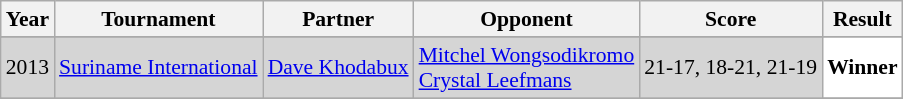<table class="sortable wikitable" style="font-size: 90%;">
<tr>
<th>Year</th>
<th>Tournament</th>
<th>Partner</th>
<th>Opponent</th>
<th>Score</th>
<th>Result</th>
</tr>
<tr>
</tr>
<tr style="background:#D5D5D5">
<td align="center">2013</td>
<td align="left"><a href='#'>Suriname International</a></td>
<td align="left"> <a href='#'>Dave Khodabux</a></td>
<td align="left"> <a href='#'>Mitchel Wongsodikromo</a> <br>  <a href='#'>Crystal Leefmans</a></td>
<td align="left">21-17, 18-21, 21-19</td>
<td style="text-align:left; background:white"> <strong>Winner</strong></td>
</tr>
<tr>
</tr>
</table>
